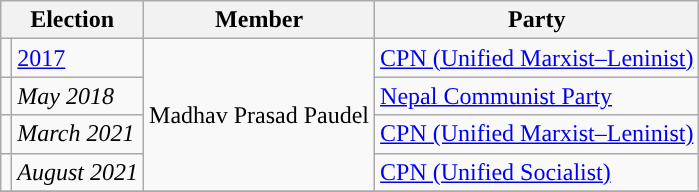<table class="wikitable">
<tr>
<th colspan="2">Election</th>
<th>Member</th>
<th>Party</th>
</tr>
<tr>
<td style="background-color:"></td>
<td><a href='#'>2017</a></td>
<td rowspan="4">Madhav Prasad Paudel</td>
<td><a href='#'>CPN (Unified Marxist–Leninist)</a></td>
</tr>
<tr>
<td style="background-color:"></td>
<td><em>May 2018</em></td>
<td><a href='#'>Nepal Communist Party</a></td>
</tr>
<tr>
<td style="background-color:"></td>
<td><em>March 2021</em></td>
<td><a href='#'>CPN (Unified Marxist–Leninist)</a></td>
</tr>
<tr>
<td style="background-color:"></td>
<td><em>August 2021</em></td>
<td><a href='#'>CPN (Unified Socialist)</a></td>
</tr>
<tr>
</tr>
</table>
